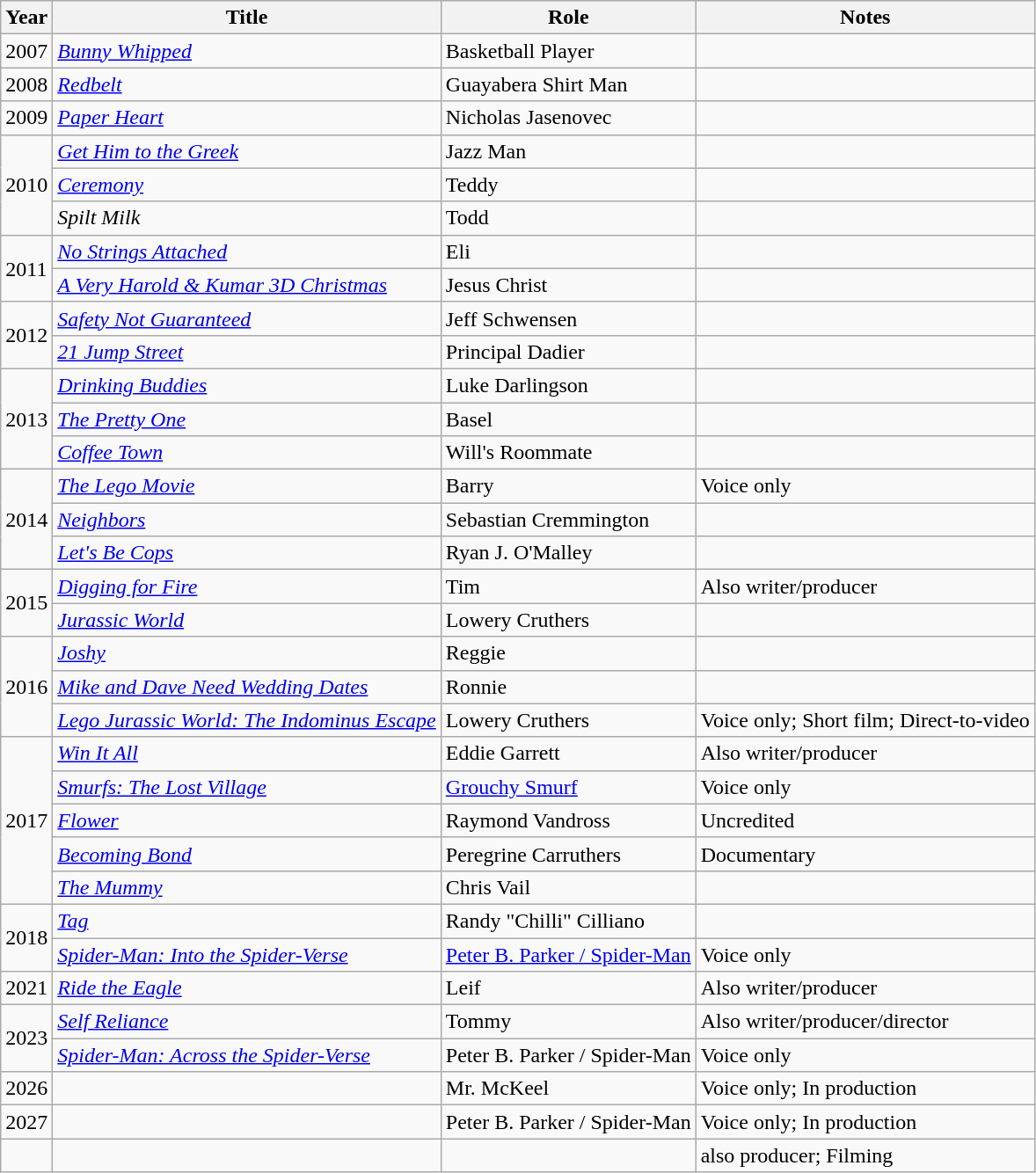<table class="wikitable sortable plainrowheaders">
<tr>
<th scope="col">Year</th>
<th scope="col">Title</th>
<th scope="col">Role</th>
<th scope="col" class="unsortable">Notes</th>
</tr>
<tr>
<td>2007</td>
<td><em><a href='#'>Bunny Whipped</a></em></td>
<td>Basketball Player</td>
<td></td>
</tr>
<tr>
<td>2008</td>
<td><em><a href='#'>Redbelt</a></em></td>
<td>Guayabera Shirt Man</td>
<td></td>
</tr>
<tr>
<td>2009</td>
<td><em><a href='#'>Paper Heart</a></em></td>
<td>Nicholas Jasenovec</td>
<td></td>
</tr>
<tr>
<td rowspan="3">2010</td>
<td><em><a href='#'>Get Him to the Greek</a></em></td>
<td>Jazz Man</td>
<td></td>
</tr>
<tr>
<td><em><a href='#'>Ceremony</a></em></td>
<td>Teddy</td>
<td></td>
</tr>
<tr>
<td><em>Spilt Milk</em></td>
<td>Todd</td>
<td></td>
</tr>
<tr>
<td rowspan="2">2011</td>
<td><em><a href='#'>No Strings Attached</a></em></td>
<td>Eli</td>
<td></td>
</tr>
<tr>
<td><em><a href='#'>A Very Harold & Kumar 3D Christmas</a></em></td>
<td>Jesus Christ</td>
<td></td>
</tr>
<tr>
<td rowspan="2">2012</td>
<td><em><a href='#'>Safety Not Guaranteed</a></em></td>
<td>Jeff Schwensen</td>
<td></td>
</tr>
<tr>
<td><em><a href='#'>21 Jump Street</a></em></td>
<td>Principal Dadier</td>
<td></td>
</tr>
<tr>
<td rowspan="3">2013</td>
<td><em><a href='#'>Drinking Buddies</a></em></td>
<td>Luke Darlingson</td>
<td></td>
</tr>
<tr>
<td><em><a href='#'>The Pretty One</a></em></td>
<td>Basel</td>
<td></td>
</tr>
<tr>
<td><em><a href='#'>Coffee Town</a></em></td>
<td>Will's Roommate</td>
<td></td>
</tr>
<tr>
<td rowspan="3">2014</td>
<td><em><a href='#'>The Lego Movie</a></em></td>
<td>Barry</td>
<td>Voice only</td>
</tr>
<tr>
<td><em><a href='#'>Neighbors</a></em></td>
<td>Sebastian Cremmington</td>
<td></td>
</tr>
<tr>
<td><em><a href='#'>Let's Be Cops</a></em></td>
<td>Ryan J. O'Malley</td>
<td></td>
</tr>
<tr>
<td rowspan="2">2015</td>
<td><em><a href='#'>Digging for Fire</a></em></td>
<td>Tim</td>
<td>Also writer/producer</td>
</tr>
<tr>
<td><em><a href='#'>Jurassic World</a></em></td>
<td>Lowery Cruthers</td>
<td></td>
</tr>
<tr>
<td rowspan="3">2016</td>
<td><em><a href='#'>Joshy</a></em></td>
<td>Reggie</td>
<td></td>
</tr>
<tr>
<td><em><a href='#'>Mike and Dave Need Wedding Dates</a></em></td>
<td>Ronnie</td>
<td></td>
</tr>
<tr>
<td><em><a href='#'>Lego Jurassic World: The Indominus Escape</a></em></td>
<td>Lowery Cruthers</td>
<td>Voice only; Short film; Direct-to-video</td>
</tr>
<tr>
<td rowspan="5">2017</td>
<td><em><a href='#'>Win It All</a></em></td>
<td>Eddie Garrett</td>
<td>Also writer/producer</td>
</tr>
<tr>
<td><em><a href='#'>Smurfs: The Lost Village</a></em></td>
<td><a href='#'>Grouchy Smurf</a></td>
<td>Voice only</td>
</tr>
<tr>
<td><em><a href='#'>Flower</a></em></td>
<td>Raymond Vandross</td>
<td>Uncredited</td>
</tr>
<tr>
<td><em><a href='#'>Becoming Bond</a></em></td>
<td>Peregrine Carruthers</td>
<td>Documentary</td>
</tr>
<tr>
<td><em><a href='#'>The Mummy</a></em></td>
<td>Chris Vail</td>
<td></td>
</tr>
<tr>
<td rowspan="2">2018</td>
<td><em><a href='#'>Tag</a></em></td>
<td>Randy "Chilli" Cilliano</td>
<td></td>
</tr>
<tr>
<td><em><a href='#'>Spider-Man: Into the Spider-Verse</a></em></td>
<td><a href='#'>Peter B. Parker / Spider-Man</a></td>
<td>Voice only</td>
</tr>
<tr>
<td>2021</td>
<td><em><a href='#'>Ride the Eagle</a></em></td>
<td>Leif</td>
<td>Also writer/producer</td>
</tr>
<tr>
<td rowspan=2>2023</td>
<td><em><a href='#'>Self Reliance</a></em></td>
<td>Tommy</td>
<td>Also writer/producer/director</td>
</tr>
<tr>
<td><em><a href='#'>Spider-Man: Across the Spider-Verse</a></em></td>
<td>Peter B. Parker / Spider-Man</td>
<td>Voice only</td>
</tr>
<tr>
<td>2026</td>
<td></td>
<td>Mr. McKeel</td>
<td>Voice only; In production</td>
</tr>
<tr>
<td>2027</td>
<td></td>
<td>Peter B. Parker / Spider-Man</td>
<td>Voice only; In production</td>
</tr>
<tr>
<td></td>
<td></td>
<td></td>
<td>also producer; Filming </td>
</tr>
</table>
